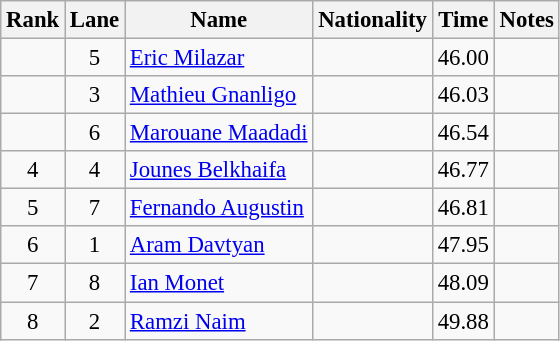<table class="wikitable sortable" style="text-align:center;font-size:95%">
<tr>
<th>Rank</th>
<th>Lane</th>
<th>Name</th>
<th>Nationality</th>
<th>Time</th>
<th>Notes</th>
</tr>
<tr>
<td></td>
<td>5</td>
<td align=left><a href='#'>Eric Milazar</a></td>
<td align=left></td>
<td>46.00</td>
<td></td>
</tr>
<tr>
<td></td>
<td>3</td>
<td align=left><a href='#'>Mathieu Gnanligo</a></td>
<td align=left></td>
<td>46.03</td>
<td></td>
</tr>
<tr>
<td></td>
<td>6</td>
<td align=left><a href='#'>Marouane Maadadi</a></td>
<td align=left></td>
<td>46.54</td>
<td></td>
</tr>
<tr>
<td>4</td>
<td>4</td>
<td align=left><a href='#'>Jounes Belkhaifa</a></td>
<td align=left></td>
<td>46.77</td>
<td></td>
</tr>
<tr>
<td>5</td>
<td>7</td>
<td align=left><a href='#'>Fernando Augustin</a></td>
<td align=left></td>
<td>46.81</td>
<td></td>
</tr>
<tr>
<td>6</td>
<td>1</td>
<td align=left><a href='#'>Aram Davtyan</a></td>
<td align=left></td>
<td>47.95</td>
<td></td>
</tr>
<tr>
<td>7</td>
<td>8</td>
<td align=left><a href='#'>Ian Monet</a></td>
<td align=left></td>
<td>48.09</td>
<td></td>
</tr>
<tr>
<td>8</td>
<td>2</td>
<td align=left><a href='#'>Ramzi Naim</a></td>
<td align=left></td>
<td>49.88</td>
<td></td>
</tr>
</table>
